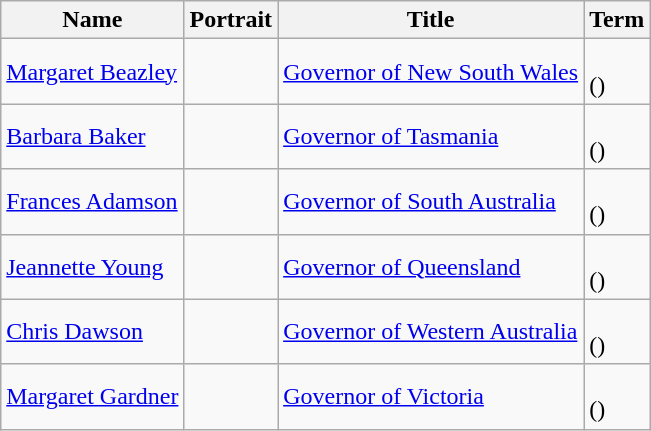<table class="wikitable sortable">
<tr>
<th>Name</th>
<th>Portrait</th>
<th>Title</th>
<th>Term</th>
</tr>
<tr>
<td><a href='#'>Margaret Beazley</a></td>
<td></td>
<td> <a href='#'>Governor of New South Wales</a></td>
<td><br>()</td>
</tr>
<tr>
<td><a href='#'>Barbara Baker</a></td>
<td></td>
<td> <a href='#'>Governor of Tasmania</a></td>
<td><br>()</td>
</tr>
<tr>
<td><a href='#'>Frances Adamson</a></td>
<td></td>
<td> <a href='#'>Governor of South Australia</a></td>
<td><br>()</td>
</tr>
<tr>
<td><a href='#'>Jeannette Young</a></td>
<td></td>
<td> <a href='#'>Governor of Queensland</a></td>
<td><br>()</td>
</tr>
<tr>
<td><a href='#'>Chris Dawson</a></td>
<td></td>
<td> <a href='#'>Governor of Western Australia</a></td>
<td><br>()</td>
</tr>
<tr>
<td><a href='#'>Margaret Gardner</a></td>
<td></td>
<td> <a href='#'>Governor of Victoria</a></td>
<td><br>()</td>
</tr>
</table>
